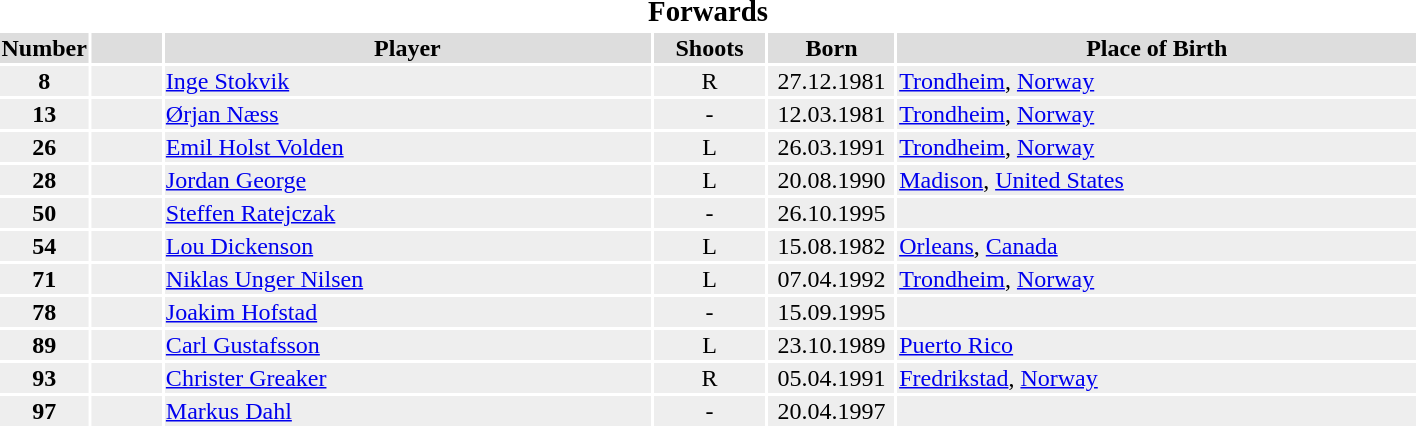<table width=75%>
<tr>
<th colspan=7><big>Forwards</big></th>
</tr>
<tr bgcolor="#dddddd">
<th width=5%>Number</th>
<th width=5%></th>
<th !width=15%>Player</th>
<th width=8%>Shoots</th>
<th width=9%>Born</th>
<th width=37%>Place of Birth</th>
</tr>
<tr bgcolor="#eeeeee">
<td align=center><strong>8</strong></td>
<td align=center></td>
<td><a href='#'>Inge Stokvik</a></td>
<td align=center>R</td>
<td align=center>27.12.1981</td>
<td><a href='#'>Trondheim</a>, <a href='#'>Norway</a></td>
</tr>
<tr bgcolor="#eeeeee">
<td align=center><strong>13</strong></td>
<td align=center></td>
<td><a href='#'>Ørjan Næss</a></td>
<td align=center>-</td>
<td align=center>12.03.1981</td>
<td><a href='#'>Trondheim</a>, <a href='#'>Norway</a></td>
</tr>
<tr bgcolor="#eeeeee">
<td align=center><strong>26</strong></td>
<td align=center></td>
<td><a href='#'>Emil Holst Volden</a></td>
<td align=center>L</td>
<td align=center>26.03.1991</td>
<td><a href='#'>Trondheim</a>, <a href='#'>Norway</a></td>
</tr>
<tr bgcolor="#eeeeee">
<td align=center><strong>28</strong></td>
<td align=center></td>
<td><a href='#'>Jordan George</a></td>
<td align=center>L</td>
<td align=center>20.08.1990</td>
<td><a href='#'>Madison</a>, <a href='#'>United States</a></td>
</tr>
<tr bgcolor="#eeeeee">
<td align=center><strong>50</strong></td>
<td align=center></td>
<td><a href='#'>Steffen Ratejczak</a></td>
<td align=center>-</td>
<td align=center>26.10.1995</td>
<td></td>
</tr>
<tr bgcolor="#eeeeee">
<td align=center><strong>54</strong></td>
<td align=center></td>
<td><a href='#'>Lou Dickenson</a></td>
<td align=center>L</td>
<td align=center>15.08.1982</td>
<td><a href='#'>Orleans</a>, <a href='#'>Canada</a></td>
</tr>
<tr bgcolor="#eeeeee">
<td align=center><strong>71</strong></td>
<td align=center></td>
<td><a href='#'>Niklas Unger Nilsen</a></td>
<td align=center>L</td>
<td align=center>07.04.1992</td>
<td><a href='#'>Trondheim</a>, <a href='#'>Norway</a></td>
</tr>
<tr bgcolor="#eeeeee">
<td align=center><strong>78</strong></td>
<td align=center></td>
<td><a href='#'>Joakim Hofstad</a></td>
<td align=center>-</td>
<td align=center>15.09.1995</td>
<td></td>
</tr>
<tr bgcolor="#eeeeee">
<td align=center><strong>89</strong></td>
<td align=center></td>
<td><a href='#'>Carl Gustafsson</a></td>
<td align=center>L</td>
<td align=center>23.10.1989</td>
<td><a href='#'>Puerto Rico</a></td>
</tr>
<tr bgcolor="#eeeeee">
<td align=center><strong>93</strong></td>
<td align=center></td>
<td><a href='#'>Christer Greaker</a></td>
<td align=center>R</td>
<td align=center>05.04.1991</td>
<td><a href='#'>Fredrikstad</a>, <a href='#'>Norway</a></td>
</tr>
<tr bgcolor="#eeeeee">
<td align=center><strong>97</strong></td>
<td align=center></td>
<td><a href='#'>Markus Dahl</a></td>
<td align=center>-</td>
<td align=center>20.04.1997</td>
<td></td>
</tr>
</table>
